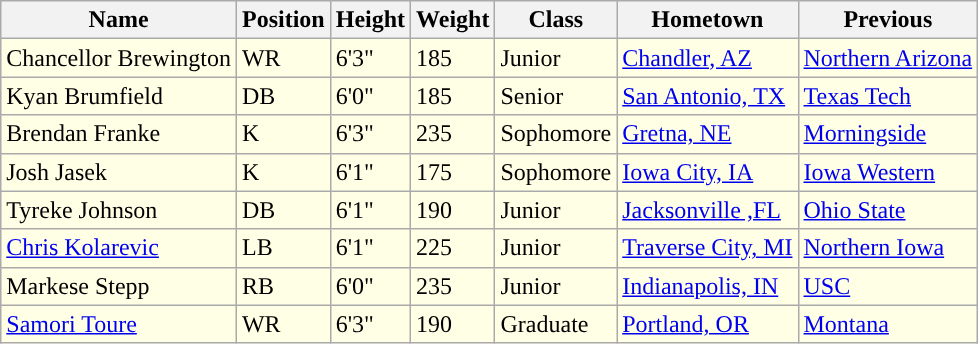<table class="wikitable sortable">
<tr>
<th>Name</th>
<th>Position</th>
<th>Height</th>
<th>Weight</th>
<th>Class</th>
<th>Hometown</th>
<th>Previous</th>
</tr>
<tr style="background:#FFFFE6;">
<td>Chancellor Brewington</td>
<td>WR</td>
<td>6'3"</td>
<td>185</td>
<td>Junior</td>
<td><a href='#'>Chandler, AZ</a></td>
<td><a href='#'>Northern Arizona</a></td>
</tr>
<tr style="background:#FFFFE6;">
<td>Kyan Brumfield</td>
<td>DB</td>
<td>6'0"</td>
<td>185</td>
<td>Senior</td>
<td><a href='#'>San Antonio, TX</a></td>
<td><a href='#'>Texas Tech</a></td>
</tr>
<tr style="background:#FFFFE6;">
<td>Brendan Franke</td>
<td>K</td>
<td>6'3"</td>
<td>235</td>
<td>Sophomore</td>
<td><a href='#'>Gretna, NE</a></td>
<td><a href='#'>Morningside</a></td>
</tr>
<tr style="background:#FFFFE6;">
<td>Josh Jasek</td>
<td>K</td>
<td>6'1"</td>
<td>175</td>
<td>Sophomore</td>
<td><a href='#'>Iowa City, IA</a></td>
<td><a href='#'>Iowa Western</a></td>
</tr>
<tr style="background:#FFFFE6;">
<td>Tyreke Johnson</td>
<td>DB</td>
<td>6'1"</td>
<td>190</td>
<td>Junior</td>
<td><a href='#'>Jacksonville ,FL</a></td>
<td><a href='#'>Ohio State</a></td>
</tr>
<tr style="background:#FFFFE6;">
<td><a href='#'>Chris Kolarevic</a></td>
<td>LB</td>
<td>6'1"</td>
<td>225</td>
<td>Junior</td>
<td><a href='#'>Traverse City, MI</a></td>
<td><a href='#'>Northern Iowa</a></td>
</tr>
<tr style="background:#FFFFE6;">
<td>Markese Stepp</td>
<td>RB</td>
<td>6'0"</td>
<td>235</td>
<td>Junior</td>
<td><a href='#'>Indianapolis, IN</a></td>
<td><a href='#'>USC</a></td>
</tr>
<tr style="background:#FFFFE6;">
<td><a href='#'>Samori Toure</a></td>
<td>WR</td>
<td>6'3"</td>
<td>190</td>
<td>Graduate</td>
<td><a href='#'>Portland, OR</a></td>
<td><a href='#'>Montana</a></td>
</tr>
</table>
